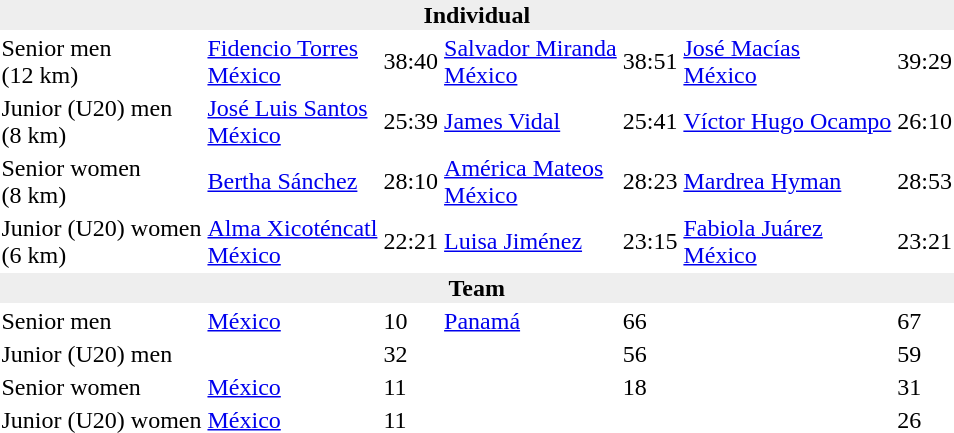<table>
<tr>
<td colspan=7 bgcolor=#eeeeee style=text-align:center;><strong>Individual</strong></td>
</tr>
<tr>
<td>Senior men<br>(12 km)</td>
<td><a href='#'>Fidencio Torres</a><br> <a href='#'>México</a></td>
<td>38:40</td>
<td><a href='#'>Salvador Miranda</a><br> <a href='#'>México</a></td>
<td>38:51</td>
<td><a href='#'>José Macías</a><br> <a href='#'>México</a></td>
<td>39:29</td>
</tr>
<tr>
<td>Junior (U20) men<br>(8 km)</td>
<td><a href='#'>José Luis Santos</a><br> <a href='#'>México</a></td>
<td>25:39</td>
<td><a href='#'>James Vidal</a><br></td>
<td>25:41</td>
<td><a href='#'>Víctor Hugo Ocampo</a><br></td>
<td>26:10</td>
</tr>
<tr>
<td>Senior women<br>(8 km)</td>
<td><a href='#'>Bertha Sánchez</a><br></td>
<td>28:10</td>
<td><a href='#'>América Mateos</a><br> <a href='#'>México</a></td>
<td>28:23</td>
<td><a href='#'>Mardrea Hyman</a><br></td>
<td>28:53</td>
</tr>
<tr>
<td>Junior (U20) women<br>(6 km)</td>
<td><a href='#'>Alma Xicoténcatl</a><br> <a href='#'>México</a></td>
<td>22:21</td>
<td><a href='#'>Luisa Jiménez</a><br></td>
<td>23:15</td>
<td><a href='#'>Fabiola Juárez</a><br> <a href='#'>México</a></td>
<td>23:21</td>
</tr>
<tr>
<td colspan=7 bgcolor=#eeeeee style=text-align:center;><strong>Team</strong></td>
</tr>
<tr>
<td>Senior men</td>
<td> <a href='#'>México</a></td>
<td>10</td>
<td> <a href='#'>Panamá</a></td>
<td>66</td>
<td></td>
<td>67</td>
</tr>
<tr>
<td>Junior (U20) men</td>
<td></td>
<td>32</td>
<td></td>
<td>56</td>
<td></td>
<td>59</td>
</tr>
<tr>
<td>Senior women</td>
<td> <a href='#'>México</a></td>
<td>11</td>
<td></td>
<td>18</td>
<td></td>
<td>31</td>
</tr>
<tr>
<td>Junior (U20) women</td>
<td> <a href='#'>México</a> <br></td>
<td>11</td>
<td></td>
<td></td>
<td></td>
<td>26</td>
</tr>
</table>
